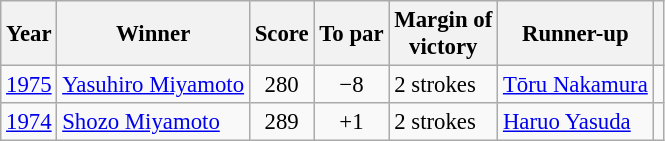<table class=wikitable style="font-size:95%">
<tr>
<th>Year</th>
<th>Winner</th>
<th>Score</th>
<th>To par</th>
<th>Margin of<br>victory</th>
<th>Runner-up</th>
<th></th>
</tr>
<tr>
<td><a href='#'>1975</a></td>
<td> <a href='#'>Yasuhiro Miyamoto</a></td>
<td align=center>280</td>
<td align=center>−8</td>
<td>2 strokes</td>
<td> <a href='#'>Tōru Nakamura</a></td>
<td></td>
</tr>
<tr>
<td><a href='#'>1974</a></td>
<td> <a href='#'>Shozo Miyamoto</a></td>
<td align=center>289</td>
<td align=center>+1</td>
<td>2 strokes</td>
<td> <a href='#'>Haruo Yasuda</a></td>
<td></td>
</tr>
</table>
